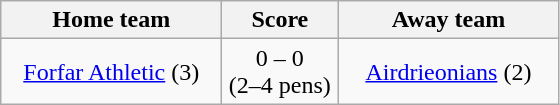<table class="wikitable" style="text-align: center">
<tr>
<th width=140>Home team</th>
<th width=70>Score</th>
<th width=140>Away team</th>
</tr>
<tr>
<td><a href='#'>Forfar Athletic</a> (3)</td>
<td>0 – 0<br> (2–4 pens)</td>
<td><a href='#'>Airdrieonians</a> (2)</td>
</tr>
</table>
